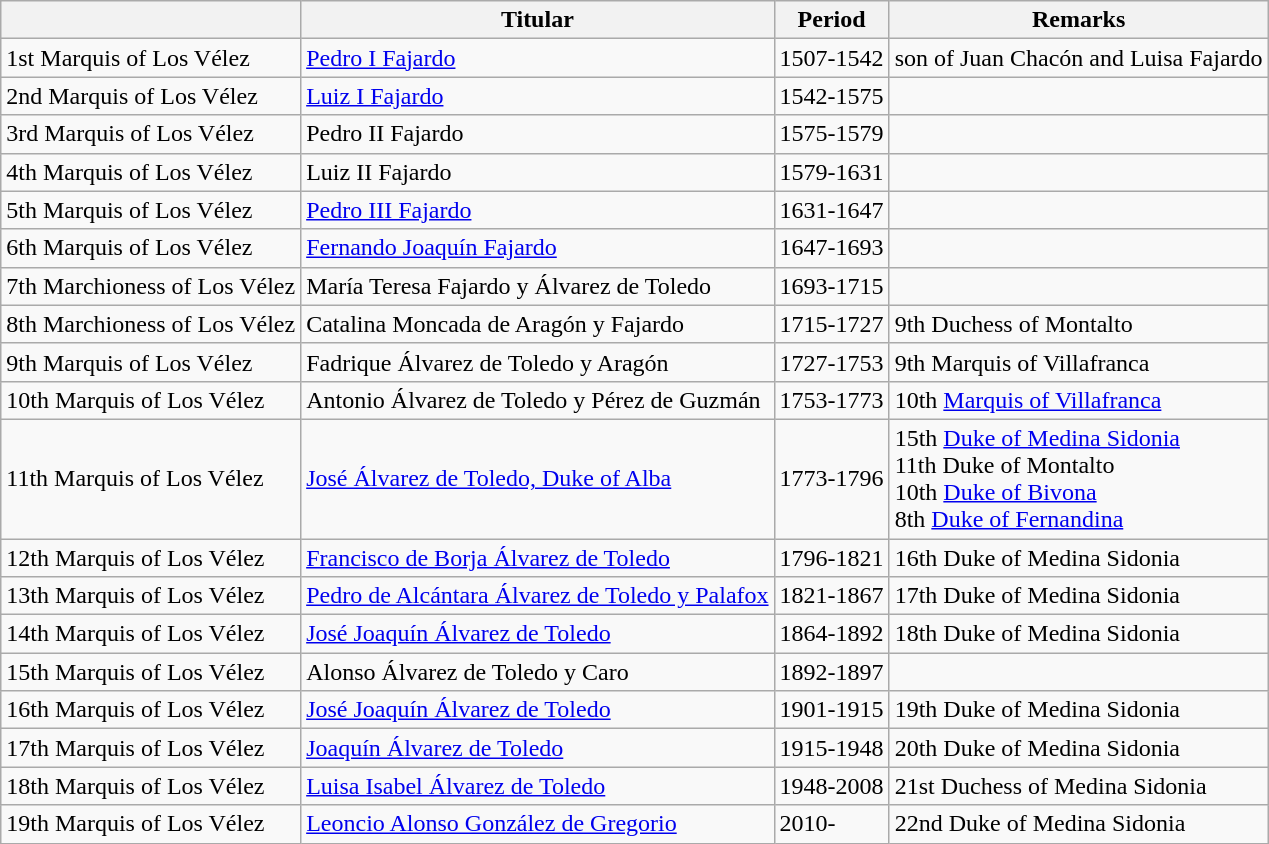<table class="wikitable sortable">
<tr>
<th></th>
<th>Titular</th>
<th>Period</th>
<th>Remarks</th>
</tr>
<tr>
<td>1st Marquis of Los Vélez</td>
<td><a href='#'>Pedro I Fajardo</a></td>
<td>1507-1542</td>
<td>son of Juan Chacón and Luisa Fajardo</td>
</tr>
<tr>
<td>2nd Marquis of Los Vélez</td>
<td><a href='#'>Luiz I Fajardo</a></td>
<td>1542-1575</td>
<td></td>
</tr>
<tr>
<td>3rd Marquis of Los Vélez</td>
<td>Pedro II Fajardo</td>
<td>1575-1579</td>
<td></td>
</tr>
<tr>
<td>4th Marquis of Los Vélez</td>
<td>Luiz II Fajardo</td>
<td>1579-1631</td>
<td></td>
</tr>
<tr>
<td>5th Marquis of Los Vélez</td>
<td><a href='#'>Pedro III Fajardo</a></td>
<td>1631-1647</td>
<td></td>
</tr>
<tr>
<td>6th Marquis of Los Vélez</td>
<td><a href='#'>Fernando Joaquín Fajardo</a></td>
<td>1647-1693</td>
<td></td>
</tr>
<tr>
<td>7th Marchioness of Los Vélez</td>
<td>María Teresa Fajardo y Álvarez de Toledo</td>
<td>1693-1715</td>
<td></td>
</tr>
<tr>
<td>8th Marchioness of Los Vélez</td>
<td>Catalina Moncada de Aragón y Fajardo</td>
<td>1715-1727</td>
<td>9th Duchess of Montalto</td>
</tr>
<tr>
<td>9th Marquis of Los Vélez</td>
<td>Fadrique Álvarez de Toledo y Aragón</td>
<td>1727-1753</td>
<td>9th Marquis of Villafranca</td>
</tr>
<tr>
<td>10th Marquis of Los Vélez</td>
<td>Antonio Álvarez de Toledo y Pérez de Guzmán</td>
<td>1753-1773</td>
<td>10th <a href='#'>Marquis of Villafranca</a></td>
</tr>
<tr>
<td>11th Marquis of Los Vélez</td>
<td><a href='#'>José Álvarez de Toledo, Duke of Alba</a></td>
<td>1773-1796</td>
<td>15th <a href='#'>Duke of Medina Sidonia</a><br>11th Duke of Montalto<br>10th <a href='#'>Duke of Bivona</a><br> 8th <a href='#'>Duke of Fernandina</a></td>
</tr>
<tr>
<td>12th Marquis of Los Vélez</td>
<td><a href='#'>Francisco de Borja Álvarez de Toledo</a></td>
<td>1796-1821</td>
<td>16th Duke of Medina Sidonia</td>
</tr>
<tr>
<td>13th Marquis of Los Vélez</td>
<td><a href='#'>Pedro de Alcántara Álvarez de Toledo y Palafox</a></td>
<td>1821-1867</td>
<td>17th Duke of Medina Sidonia</td>
</tr>
<tr>
<td>14th Marquis of Los Vélez</td>
<td><a href='#'>José Joaquín Álvarez de Toledo</a></td>
<td>1864-1892</td>
<td>18th Duke of Medina Sidonia</td>
</tr>
<tr>
<td>15th Marquis of Los Vélez</td>
<td>Alonso Álvarez de Toledo y Caro</td>
<td>1892-1897</td>
<td></td>
</tr>
<tr>
<td>16th Marquis of Los Vélez</td>
<td><a href='#'>José Joaquín Álvarez de Toledo</a></td>
<td>1901-1915</td>
<td>19th Duke of Medina Sidonia</td>
</tr>
<tr>
<td>17th Marquis of Los Vélez</td>
<td><a href='#'>Joaquín Álvarez de Toledo</a></td>
<td>1915-1948</td>
<td>20th Duke of Medina Sidonia</td>
</tr>
<tr>
<td>18th Marquis of Los Vélez</td>
<td><a href='#'>Luisa Isabel Álvarez de Toledo</a></td>
<td>1948-2008</td>
<td>21st Duchess of Medina Sidonia</td>
</tr>
<tr>
<td>19th Marquis of Los Vélez</td>
<td><a href='#'>Leoncio Alonso González de Gregorio</a></td>
<td>2010-</td>
<td>22nd Duke of Medina Sidonia</td>
</tr>
</table>
